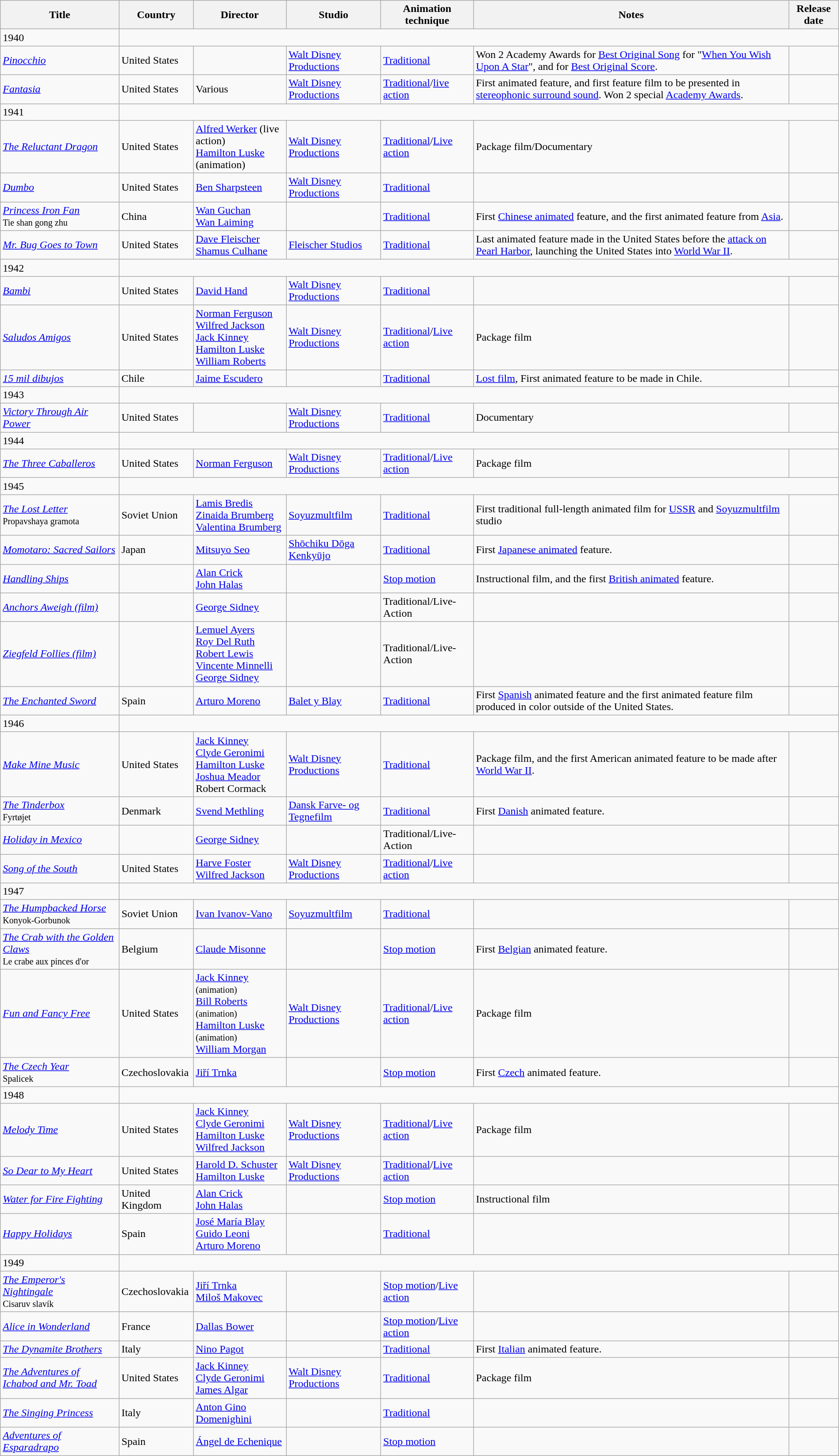<table class="wikitable" width="100%">
<tr>
<th>Title</th>
<th>Country</th>
<th>Director</th>
<th>Studio</th>
<th>Animation technique</th>
<th>Notes</th>
<th>Release date</th>
</tr>
<tr>
<td>1940</td>
</tr>
<tr>
<td><em><a href='#'>Pinocchio</a></em></td>
<td>United States</td>
<td></td>
<td><a href='#'>Walt Disney Productions</a></td>
<td><a href='#'>Traditional</a></td>
<td>Won 2 Academy Awards for <a href='#'>Best Original Song</a> for "<a href='#'>When You Wish Upon A Star</a>", and for <a href='#'>Best Original Score</a>.</td>
<td></td>
</tr>
<tr>
<td><em><a href='#'>Fantasia</a></em></td>
<td>United States</td>
<td>Various</td>
<td><a href='#'>Walt Disney Productions</a></td>
<td><a href='#'>Traditional</a>/<a href='#'>live action</a></td>
<td>First animated feature, and first feature film to be presented in <a href='#'>stereophonic surround sound</a>. Won 2 special <a href='#'>Academy Awards</a>.</td>
<td></td>
</tr>
<tr>
<td>1941</td>
</tr>
<tr>
<td><em><a href='#'>The Reluctant Dragon</a></em></td>
<td>United States</td>
<td><a href='#'>Alfred Werker</a> (live action) <br> <a href='#'>Hamilton Luske</a> (animation)</td>
<td><a href='#'>Walt Disney Productions</a></td>
<td><a href='#'>Traditional</a>/<a href='#'>Live action</a></td>
<td>Package film/Documentary</td>
<td></td>
</tr>
<tr>
<td><em><a href='#'>Dumbo</a></em></td>
<td>United States</td>
<td><a href='#'>Ben Sharpsteen</a></td>
<td><a href='#'>Walt Disney Productions</a></td>
<td><a href='#'>Traditional</a></td>
<td></td>
<td></td>
</tr>
<tr>
<td><em><a href='#'>Princess Iron Fan</a></em> <br> <small>Tie shan gong zhu</small></td>
<td>China</td>
<td><a href='#'>Wan Guchan</a> <br> <a href='#'>Wan Laiming</a></td>
<td></td>
<td><a href='#'>Traditional</a></td>
<td>First <a href='#'>Chinese animated</a> feature, and the first animated feature from <a href='#'>Asia</a>.</td>
<td></td>
</tr>
<tr>
<td><em><a href='#'>Mr. Bug Goes to Town</a></em></td>
<td>United States</td>
<td><a href='#'>Dave Fleischer</a> <br> <a href='#'>Shamus Culhane</a></td>
<td><a href='#'>Fleischer Studios</a></td>
<td><a href='#'>Traditional</a></td>
<td>Last animated feature made in the United States before the <a href='#'>attack on Pearl Harbor</a>, launching the United States into <a href='#'>World War II</a>.</td>
<td></td>
</tr>
<tr>
<td>1942</td>
</tr>
<tr>
<td><em><a href='#'>Bambi</a></em></td>
<td>United States</td>
<td><a href='#'>David Hand</a></td>
<td><a href='#'>Walt Disney Productions</a></td>
<td><a href='#'>Traditional</a></td>
<td></td>
<td></td>
</tr>
<tr>
<td><em><a href='#'>Saludos Amigos</a></em></td>
<td>United States</td>
<td><a href='#'>Norman Ferguson</a> <br> <a href='#'>Wilfred Jackson</a> <br> <a href='#'>Jack Kinney</a> <br> <a href='#'>Hamilton Luske</a> <br> <a href='#'>William Roberts</a></td>
<td><a href='#'>Walt Disney Productions</a></td>
<td><a href='#'>Traditional</a>/<a href='#'>Live action</a></td>
<td>Package film</td>
<td></td>
</tr>
<tr>
<td><em><a href='#'>15 mil dibujos</a></em></td>
<td>Chile</td>
<td><a href='#'>Jaime Escudero</a></td>
<td></td>
<td><a href='#'>Traditional</a></td>
<td><a href='#'>Lost film</a>, First animated feature to be made in Chile.</td>
<td></td>
</tr>
<tr>
<td>1943</td>
</tr>
<tr>
<td><em><a href='#'>Victory Through Air Power</a></em></td>
<td>United States</td>
<td></td>
<td><a href='#'>Walt Disney Productions</a></td>
<td><a href='#'>Traditional</a></td>
<td>Documentary</td>
<td></td>
</tr>
<tr>
<td>1944</td>
</tr>
<tr>
<td><em><a href='#'>The Three Caballeros</a></em></td>
<td>United States</td>
<td><a href='#'>Norman Ferguson</a></td>
<td><a href='#'>Walt Disney Productions</a></td>
<td><a href='#'>Traditional</a>/<a href='#'>Live action</a></td>
<td>Package film</td>
<td></td>
</tr>
<tr>
<td>1945</td>
</tr>
<tr>
<td><em><a href='#'>The Lost Letter</a></em> <br> <small>Propavshaya gramota</small></td>
<td>Soviet Union</td>
<td><a href='#'>Lamis Bredis</a> <br> <a href='#'>Zinaida Brumberg</a> <br> <a href='#'>Valentina Brumberg</a></td>
<td><a href='#'>Soyuzmultfilm</a></td>
<td><a href='#'>Traditional</a></td>
<td>First traditional full-length animated film for <a href='#'>USSR</a> and <a href='#'>Soyuzmultfilm</a> studio</td>
<td></td>
</tr>
<tr>
<td><em><a href='#'>Momotaro: Sacred Sailors</a></em> <br> </td>
<td>Japan</td>
<td><a href='#'>Mitsuyo Seo</a></td>
<td><a href='#'>Shōchiku Dōga Kenkyūjo</a></td>
<td><a href='#'>Traditional</a></td>
<td>First <a href='#'>Japanese animated</a> feature.</td>
<td></td>
</tr>
<tr>
<td><em><a href='#'>Handling Ships</a></em></td>
<td></td>
<td><a href='#'>Alan Crick</a> <br> <a href='#'>John Halas</a></td>
<td></td>
<td><a href='#'>Stop motion</a></td>
<td>Instructional film, and the first <a href='#'>British animated</a> feature.</td>
<td></td>
</tr>
<tr>
<td><em><a href='#'>Anchors Aweigh (film)</a></em></td>
<td></td>
<td><a href='#'>George Sidney</a></td>
<td></td>
<td>Traditional/Live-Action</td>
<td></td>
<td></td>
</tr>
<tr>
<td><em><a href='#'>Ziegfeld Follies (film)</a></em></td>
<td></td>
<td><a href='#'>Lemuel Ayers</a> <br> <a href='#'>Roy Del Ruth</a> <br> <a href='#'>Robert Lewis</a> <br> <a href='#'>Vincente Minnelli</a> <br> <a href='#'>George Sidney</a></td>
<td></td>
<td>Traditional/Live-Action</td>
<td></td>
<td></td>
</tr>
<tr>
<td><em><a href='#'>The Enchanted Sword</a></em> <br> </td>
<td>Spain</td>
<td><a href='#'>Arturo Moreno</a></td>
<td><a href='#'>Balet y Blay</a></td>
<td><a href='#'>Traditional</a></td>
<td>First <a href='#'>Spanish</a> animated feature and the first animated feature film produced in color outside of the United States.</td>
<td></td>
</tr>
<tr>
<td>1946</td>
</tr>
<tr>
<td><em><a href='#'>Make Mine Music</a></em></td>
<td>United States</td>
<td><a href='#'>Jack Kinney</a> <br> <a href='#'>Clyde Geronimi</a> <br> <a href='#'>Hamilton Luske</a> <br> <a href='#'>Joshua Meador</a> <br> Robert Cormack</td>
<td><a href='#'>Walt Disney Productions</a></td>
<td><a href='#'>Traditional</a></td>
<td>Package film, and the first American animated feature to be made after <a href='#'>World War II</a>.</td>
<td></td>
</tr>
<tr>
<td><em><a href='#'>The Tinderbox</a></em> <br> <small>Fyrtøjet</small></td>
<td>Denmark</td>
<td><a href='#'>Svend Methling</a></td>
<td><a href='#'>Dansk Farve- og Tegnefilm</a></td>
<td><a href='#'>Traditional</a></td>
<td>First <a href='#'>Danish</a> animated feature.</td>
<td></td>
</tr>
<tr>
<td><em><a href='#'>Holiday in Mexico</a></em></td>
<td></td>
<td><a href='#'>George Sidney</a></td>
<td></td>
<td>Traditional/Live-Action</td>
<td></td>
<td></td>
</tr>
<tr>
<td><em><a href='#'>Song of the South</a></em></td>
<td>United States</td>
<td><a href='#'>Harve Foster</a> <br> <a href='#'>Wilfred Jackson</a></td>
<td><a href='#'>Walt Disney Productions</a></td>
<td><a href='#'>Traditional</a>/<a href='#'>Live action</a></td>
<td></td>
<td></td>
</tr>
<tr>
<td>1947</td>
</tr>
<tr>
<td><em><a href='#'>The Humpbacked Horse</a></em> <br> <small>Konyok-Gorbunok</small></td>
<td>Soviet Union</td>
<td><a href='#'>Ivan Ivanov-Vano</a></td>
<td><a href='#'>Soyuzmultfilm</a></td>
<td><a href='#'>Traditional</a></td>
<td></td>
<td></td>
</tr>
<tr>
<td><em><a href='#'>The Crab with the Golden Claws</a></em> <br> <small>Le crabe aux pinces d'or</small></td>
<td>Belgium</td>
<td><a href='#'>Claude Misonne</a></td>
<td></td>
<td><a href='#'>Stop motion</a></td>
<td>First <a href='#'>Belgian</a> animated feature.</td>
<td></td>
</tr>
<tr>
<td><em><a href='#'>Fun and Fancy Free</a></em></td>
<td>United States</td>
<td><a href='#'>Jack Kinney</a> <small>(animation)</small> <br> <a href='#'>Bill Roberts</a> <small>(animation)</small> <br> <a href='#'>Hamilton Luske</a> <small>(animation)</small> <br> <a href='#'>William Morgan</a></td>
<td><a href='#'>Walt Disney Productions</a></td>
<td><a href='#'>Traditional</a>/<a href='#'>Live action</a></td>
<td>Package film</td>
<td></td>
</tr>
<tr>
<td><em><a href='#'>The Czech Year</a></em> <br> <small>Spalicek</small></td>
<td>Czechoslovakia</td>
<td><a href='#'>Jiří Trnka</a></td>
<td></td>
<td><a href='#'>Stop motion</a></td>
<td>First <a href='#'>Czech</a> animated feature.</td>
<td></td>
</tr>
<tr>
<td>1948</td>
</tr>
<tr>
<td><em><a href='#'>Melody Time</a></em></td>
<td>United States</td>
<td><a href='#'>Jack Kinney</a> <br> <a href='#'>Clyde Geronimi</a> <br> <a href='#'>Hamilton Luske</a> <br> <a href='#'>Wilfred Jackson</a></td>
<td><a href='#'>Walt Disney Productions</a></td>
<td><a href='#'>Traditional</a>/<a href='#'>Live action</a></td>
<td>Package film</td>
<td></td>
</tr>
<tr>
<td><em><a href='#'>So Dear to My Heart</a></em></td>
<td>United States</td>
<td><a href='#'>Harold D. Schuster</a> <br> <a href='#'>Hamilton Luske</a></td>
<td><a href='#'>Walt Disney Productions</a></td>
<td><a href='#'>Traditional</a>/<a href='#'>Live action</a></td>
<td></td>
<td></td>
</tr>
<tr>
<td><em><a href='#'>Water for Fire Fighting</a></em></td>
<td>United Kingdom</td>
<td><a href='#'>Alan Crick</a> <br> <a href='#'>John Halas</a></td>
<td></td>
<td><a href='#'>Stop motion</a></td>
<td>Instructional film</td>
<td></td>
</tr>
<tr>
<td><em><a href='#'>Happy Holidays</a></em> <br> </td>
<td>Spain</td>
<td><a href='#'>José María Blay</a> <br> <a href='#'>Guido Leoni</a> <br> <a href='#'>Arturo Moreno</a></td>
<td></td>
<td><a href='#'>Traditional</a></td>
<td></td>
<td></td>
</tr>
<tr>
<td>1949</td>
</tr>
<tr>
<td><em><a href='#'>The Emperor's Nightingale</a></em> <br> <small>Cisaruv slavík</small></td>
<td>Czechoslovakia</td>
<td><a href='#'>Jiří Trnka</a> <br> <a href='#'>Miloš Makovec</a></td>
<td></td>
<td><a href='#'>Stop motion</a>/<a href='#'>Live action</a></td>
<td></td>
<td></td>
</tr>
<tr>
<td><em><a href='#'>Alice in Wonderland</a></em></td>
<td>France</td>
<td><a href='#'>Dallas Bower</a></td>
<td></td>
<td><a href='#'>Stop motion</a>/<a href='#'>Live action</a></td>
<td></td>
<td></td>
</tr>
<tr>
<td><em><a href='#'>The Dynamite Brothers</a></em> <br> </td>
<td>Italy</td>
<td><a href='#'>Nino Pagot</a></td>
<td></td>
<td><a href='#'>Traditional</a></td>
<td>First <a href='#'>Italian</a> animated feature.</td>
<td></td>
</tr>
<tr>
<td><em><a href='#'>The Adventures of Ichabod and Mr. Toad</a></em></td>
<td>United States</td>
<td><a href='#'>Jack Kinney</a> <br> <a href='#'>Clyde Geronimi</a> <br> <a href='#'>James Algar</a></td>
<td><a href='#'>Walt Disney Productions</a></td>
<td><a href='#'>Traditional</a></td>
<td>Package film</td>
<td></td>
</tr>
<tr>
<td><em><a href='#'>The Singing Princess</a></em> <br> </td>
<td>Italy</td>
<td><a href='#'>Anton Gino Domenighini</a></td>
<td></td>
<td><a href='#'>Traditional</a></td>
<td></td>
<td></td>
</tr>
<tr>
<td><em><a href='#'>Adventures of Esparadrapo</a></em></td>
<td>Spain</td>
<td><a href='#'>Ángel de Echenique</a></td>
<td></td>
<td><a href='#'>Stop motion</a></td>
<td></td>
<td></td>
</tr>
</table>
